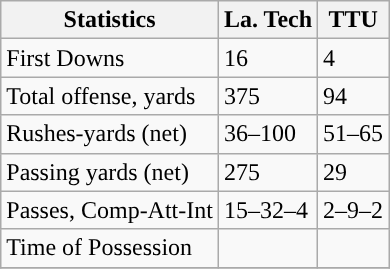<table class="wikitable">
<tr>
<th>Statistics</th>
<th>La. Tech</th>
<th>TTU</th>
</tr>
<tr>
<td>First Downs</td>
<td>16</td>
<td>4</td>
</tr>
<tr>
<td>Total offense, yards</td>
<td>375</td>
<td>94</td>
</tr>
<tr>
<td>Rushes-yards (net)</td>
<td>36–100</td>
<td>51–65</td>
</tr>
<tr>
<td>Passing yards (net)</td>
<td>275</td>
<td>29</td>
</tr>
<tr>
<td>Passes, Comp-Att-Int</td>
<td>15–32–4</td>
<td>2–9–2</td>
</tr>
<tr>
<td>Time of Possession</td>
<td></td>
<td></td>
</tr>
<tr>
</tr>
</table>
